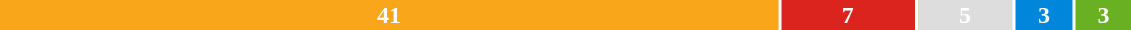<table style="width:60%; text-align:center;">
<tr style="color:white;">
<td style="background:#FAA61A; width:69.5%;"><strong>41</strong></td>
<td style="background:#DC241f; width:11.9%;"><strong>7</strong></td>
<td style="background:#DDDDDD; width:8.5%;"><strong>5</strong></td>
<td style="background:#0087DC; width:5.1%;"><strong>3</strong></td>
<td style="background:#6AB023; width:5.1%;"><strong>3</strong></td>
</tr>
<tr>
<td><span></span></td>
<td><span></span></td>
<td><span></span></td>
<td><span></span></td>
<td><span></span></td>
</tr>
</table>
